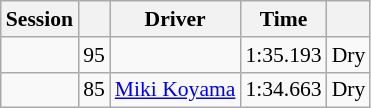<table class="wikitable" style="font-size: 90%">
<tr>
<th>Session</th>
<th></th>
<th>Driver</th>
<th>Time</th>
<th></th>
</tr>
<tr>
<td></td>
<td align=center>95</td>
<td></td>
<td>1:35.193</td>
<td>Dry</td>
</tr>
<tr>
<td></td>
<td align=center>85</td>
<td> <a href='#'>Miki Koyama</a></td>
<td>1:34.663</td>
<td>Dry</td>
</tr>
</table>
